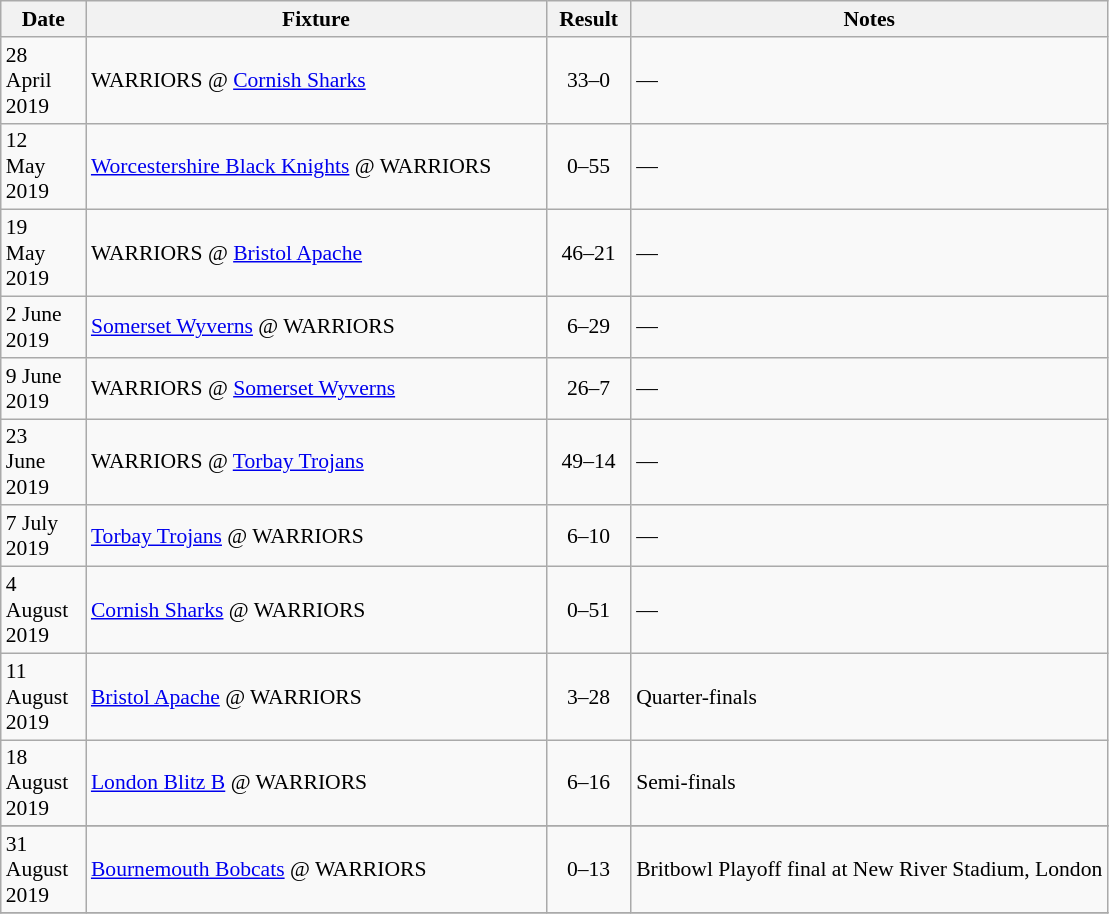<table class="wikitable" style="font-size: 90%;">
<tr>
<th width="50">Date</th>
<th width="300">Fixture</th>
<th width="50">Result</th>
<th>Notes</th>
</tr>
<tr>
<td style="padding-right:10px;">28 April 2019</td>
<td align="left">WARRIORS @ <a href='#'>Cornish Sharks</a></td>
<td align="center">33–0</td>
<td>—</td>
</tr>
<tr>
<td style="padding-right:10px;">12 May 2019</td>
<td align="left"><a href='#'>Worcestershire Black Knights</a> @ WARRIORS</td>
<td align="center">0–55</td>
<td>—</td>
</tr>
<tr>
<td style="padding-right:10px;">19 May 2019</td>
<td align="left">WARRIORS @ <a href='#'>Bristol Apache</a></td>
<td align="center">46–21</td>
<td>—</td>
</tr>
<tr>
<td style="padding-right:10px;">2 June 2019</td>
<td align="left"><a href='#'>Somerset Wyverns</a>  @ WARRIORS</td>
<td align="center">6–29</td>
<td>—</td>
</tr>
<tr>
<td style="padding-right:10px;">9 June 2019</td>
<td align="left">WARRIORS @ <a href='#'>Somerset Wyverns</a></td>
<td align="center">26–7</td>
<td>—</td>
</tr>
<tr>
<td style="padding-right:10px;">23 June 2019</td>
<td align="left">WARRIORS @ <a href='#'>Torbay Trojans</a></td>
<td align="center">49–14</td>
<td>—</td>
</tr>
<tr>
<td style="padding-right:10px;">7 July 2019</td>
<td align="left"><a href='#'>Torbay Trojans</a>  @ WARRIORS</td>
<td align="center">6–10</td>
<td>—</td>
</tr>
<tr>
<td style="padding-right:10px;">4 August 2019</td>
<td align="left"><a href='#'>Cornish Sharks</a>  @ WARRIORS</td>
<td align="center">0–51</td>
<td>—</td>
</tr>
<tr>
<td style="padding-right:10px;">11 August 2019</td>
<td align="left"><a href='#'>Bristol Apache</a>  @ WARRIORS</td>
<td align="center">3–28</td>
<td>Quarter-finals</td>
</tr>
<tr>
<td style="padding-right:10px;">18 August 2019</td>
<td align="left"><a href='#'>London Blitz B</a>  @ WARRIORS</td>
<td align="center">6–16</td>
<td>Semi-finals</td>
</tr>
<tr>
</tr>
<tr>
<td style="padding-right:10px;">31 August 2019</td>
<td align="left"><a href='#'>Bournemouth Bobcats</a>  @ WARRIORS</td>
<td align="center">0–13</td>
<td>Britbowl Playoff final at New River Stadium, London</td>
</tr>
<tr>
</tr>
</table>
